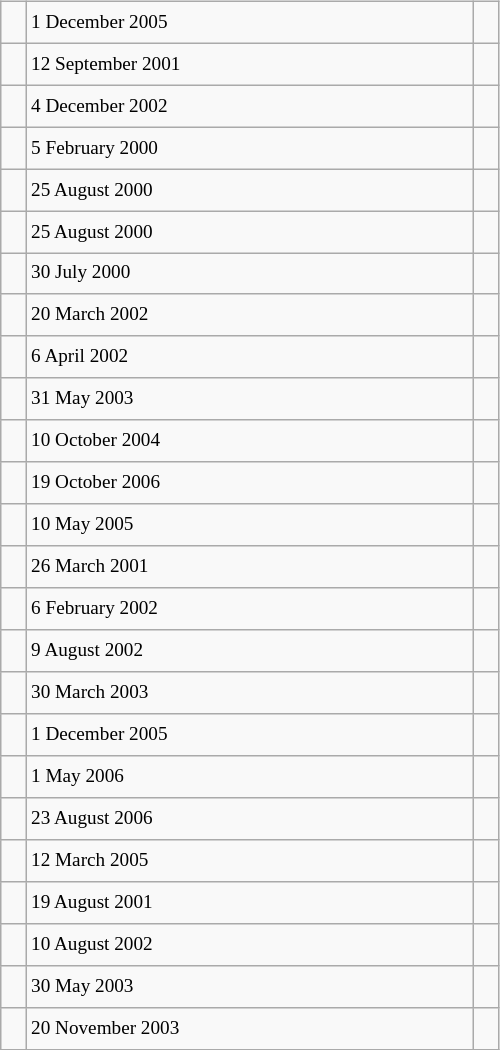<table class="wikitable" style="font-size: 80%; float: left; width: 26em; margin-right: 1em; height: 700px">
<tr>
<td></td>
<td>1 December 2005</td>
<td></td>
</tr>
<tr>
<td></td>
<td>12 September 2001</td>
<td></td>
</tr>
<tr>
<td></td>
<td>4 December 2002</td>
<td></td>
</tr>
<tr>
<td></td>
<td>5 February 2000</td>
<td></td>
</tr>
<tr>
<td></td>
<td>25 August 2000</td>
<td></td>
</tr>
<tr>
<td></td>
<td>25 August 2000</td>
<td></td>
</tr>
<tr>
<td></td>
<td>30 July 2000</td>
<td></td>
</tr>
<tr>
<td></td>
<td>20 March 2002</td>
<td></td>
</tr>
<tr>
<td></td>
<td>6 April 2002</td>
<td></td>
</tr>
<tr>
<td></td>
<td>31 May 2003</td>
<td></td>
</tr>
<tr>
<td></td>
<td>10 October 2004</td>
<td></td>
</tr>
<tr>
<td></td>
<td>19 October 2006</td>
<td></td>
</tr>
<tr>
<td></td>
<td>10 May 2005</td>
<td></td>
</tr>
<tr>
<td></td>
<td>26 March 2001</td>
<td></td>
</tr>
<tr>
<td></td>
<td>6 February 2002</td>
<td></td>
</tr>
<tr>
<td></td>
<td>9 August 2002</td>
<td></td>
</tr>
<tr>
<td></td>
<td>30 March 2003</td>
<td></td>
</tr>
<tr>
<td></td>
<td>1 December 2005</td>
<td></td>
</tr>
<tr>
<td></td>
<td>1 May 2006</td>
<td></td>
</tr>
<tr>
<td></td>
<td>23 August 2006</td>
<td></td>
</tr>
<tr>
<td></td>
<td>12 March 2005</td>
<td></td>
</tr>
<tr>
<td></td>
<td>19 August 2001</td>
<td></td>
</tr>
<tr>
<td></td>
<td>10 August 2002</td>
<td></td>
</tr>
<tr>
<td></td>
<td>30 May 2003</td>
<td></td>
</tr>
<tr>
<td></td>
<td>20 November 2003</td>
<td></td>
</tr>
</table>
